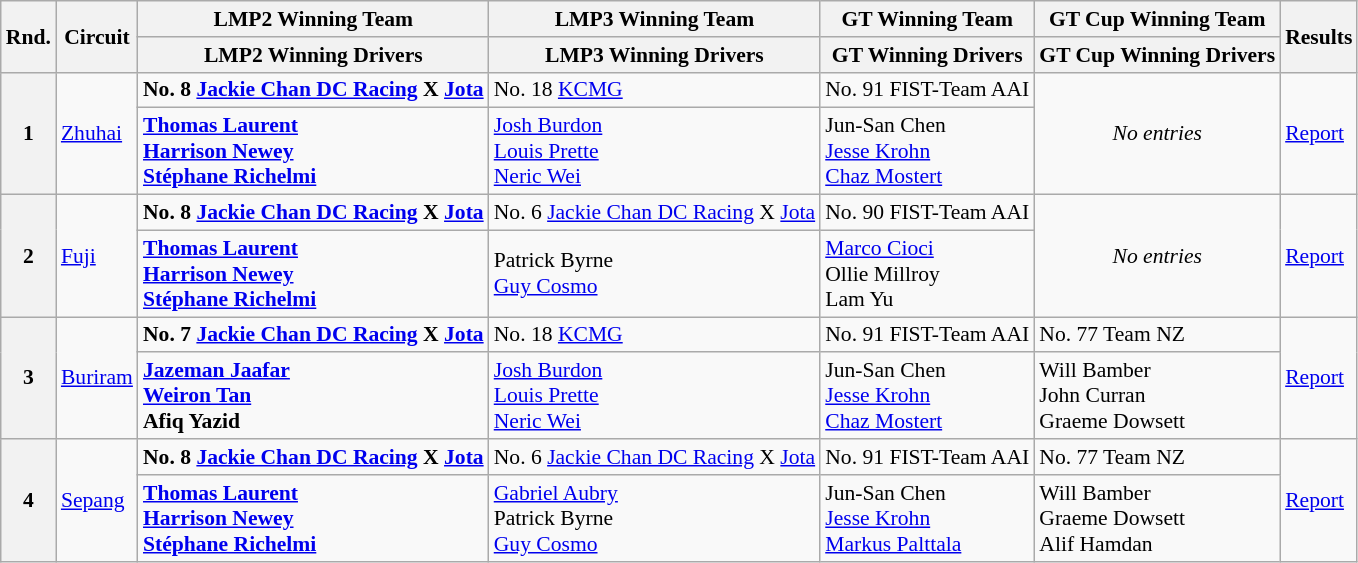<table class="wikitable" style="font-size: 90%;">
<tr>
<th rowspan=2>Rnd.</th>
<th rowspan=2>Circuit</th>
<th>LMP2 Winning Team</th>
<th>LMP3 Winning Team</th>
<th>GT Winning Team</th>
<th>GT Cup Winning Team</th>
<th rowspan=2>Results</th>
</tr>
<tr>
<th>LMP2 Winning Drivers</th>
<th>LMP3 Winning Drivers</th>
<th>GT Winning Drivers</th>
<th>GT Cup Winning Drivers</th>
</tr>
<tr>
<th rowspan=2>1</th>
<td rowspan=2><a href='#'>Zhuhai</a></td>
<td><strong> No. 8 <a href='#'>Jackie Chan DC Racing</a> X <a href='#'>Jota</a></strong></td>
<td> No. 18 <a href='#'>KCMG</a></td>
<td> No. 91 FIST-Team AAI</td>
<td rowspan=2 align=center><em>No entries</em></td>
<td rowspan=2><a href='#'>Report</a></td>
</tr>
<tr>
<td><strong> <a href='#'>Thomas Laurent</a><br> <a href='#'>Harrison Newey</a><br> <a href='#'>Stéphane Richelmi</a></strong></td>
<td> <a href='#'>Josh Burdon</a><br> <a href='#'>Louis Prette</a><br> <a href='#'>Neric Wei</a></td>
<td> Jun-San Chen<br> <a href='#'>Jesse Krohn</a><br> <a href='#'>Chaz Mostert</a></td>
</tr>
<tr>
<th rowspan=2>2</th>
<td rowspan=2><a href='#'>Fuji</a></td>
<td><strong> No. 8 <a href='#'>Jackie Chan DC Racing</a> X <a href='#'>Jota</a></strong></td>
<td> No. 6 <a href='#'>Jackie Chan DC Racing</a> X <a href='#'>Jota</a></td>
<td> No. 90 FIST-Team AAI</td>
<td rowspan=2 align=center><em>No entries</em></td>
<td rowspan=2><a href='#'>Report</a></td>
</tr>
<tr>
<td><strong> <a href='#'>Thomas Laurent</a><br> <a href='#'>Harrison Newey</a><br> <a href='#'>Stéphane Richelmi</a></strong></td>
<td> Patrick Byrne<br> <a href='#'>Guy Cosmo</a></td>
<td> <a href='#'>Marco Cioci</a><br> Ollie Millroy<br> Lam Yu</td>
</tr>
<tr>
<th rowspan=2>3</th>
<td rowspan=2><a href='#'>Buriram</a></td>
<td><strong> No. 7 <a href='#'>Jackie Chan DC Racing</a> X <a href='#'>Jota</a></strong></td>
<td> No. 18 <a href='#'>KCMG</a></td>
<td> No. 91 FIST-Team AAI</td>
<td> No. 77 Team NZ</td>
<td rowspan=2><a href='#'>Report</a></td>
</tr>
<tr>
<td><strong> <a href='#'>Jazeman Jaafar</a><br> <a href='#'>Weiron Tan</a><br> Afiq Yazid</strong></td>
<td> <a href='#'>Josh Burdon</a><br> <a href='#'>Louis Prette</a><br> <a href='#'>Neric Wei</a></td>
<td> Jun-San Chen<br> <a href='#'>Jesse Krohn</a><br> <a href='#'>Chaz Mostert</a></td>
<td> Will Bamber<br> John Curran<br> Graeme Dowsett</td>
</tr>
<tr>
<th rowspan=2>4</th>
<td rowspan=2><a href='#'>Sepang</a></td>
<td><strong> No. 8 <a href='#'>Jackie Chan DC Racing</a> X <a href='#'>Jota</a></strong></td>
<td> No. 6 <a href='#'>Jackie Chan DC Racing</a> X <a href='#'>Jota</a></td>
<td> No. 91 FIST-Team AAI</td>
<td> No. 77 Team NZ</td>
<td rowspan=2><a href='#'>Report</a></td>
</tr>
<tr>
<td><strong> <a href='#'>Thomas Laurent</a><br> <a href='#'>Harrison Newey</a><br> <a href='#'>Stéphane Richelmi</a></strong></td>
<td> <a href='#'>Gabriel Aubry</a><br> Patrick Byrne<br> <a href='#'>Guy Cosmo</a></td>
<td> Jun-San Chen<br> <a href='#'>Jesse Krohn</a><br> <a href='#'>Markus Palttala</a></td>
<td> Will Bamber<br> Graeme Dowsett<br> Alif Hamdan</td>
</tr>
</table>
